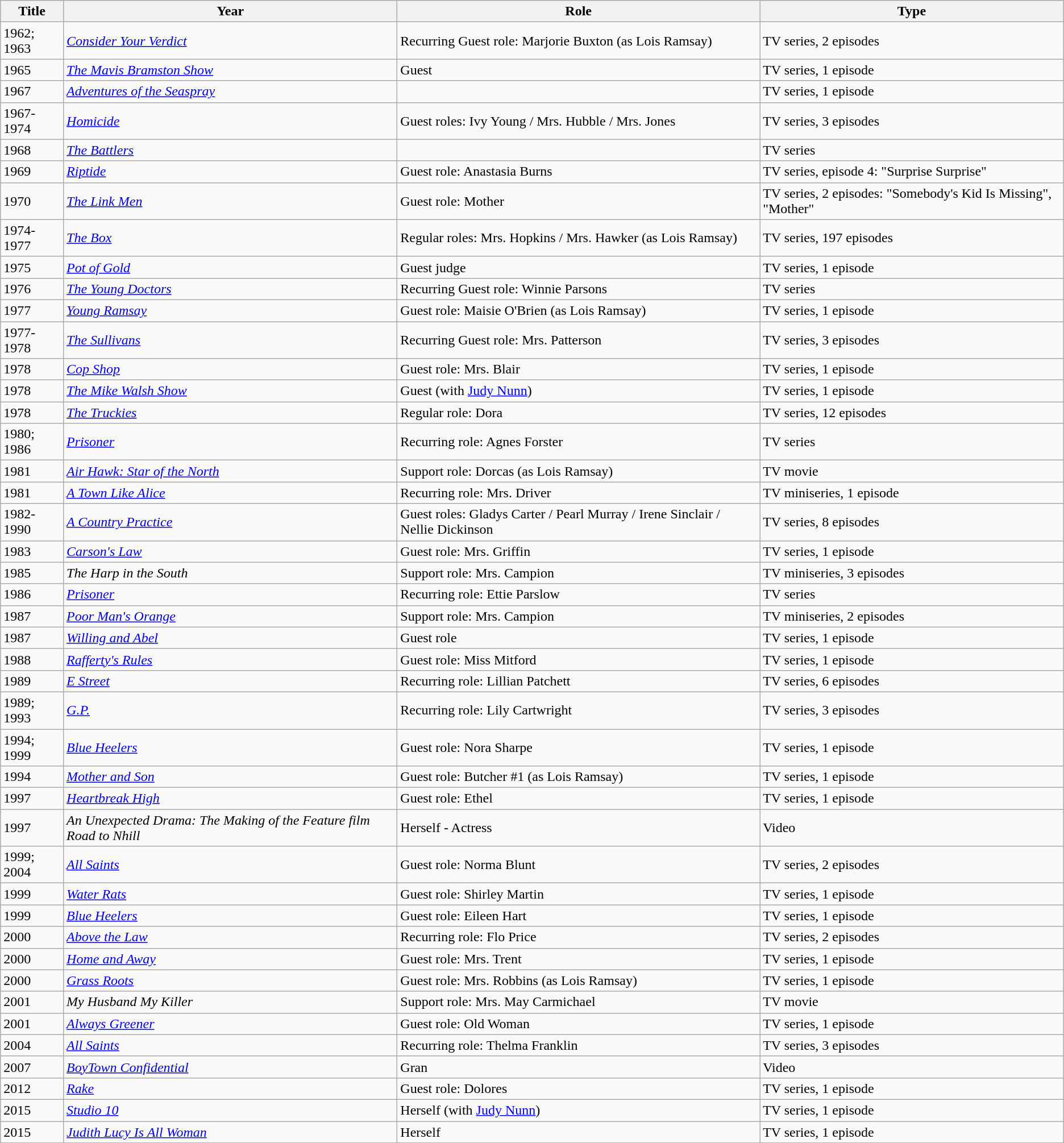<table class="wikitable sortable">
<tr>
<th>Title</th>
<th>Year</th>
<th>Role</th>
<th>Type</th>
</tr>
<tr>
<td>1962; 1963</td>
<td><em><a href='#'>Consider Your Verdict</a></em></td>
<td>Recurring Guest role: Marjorie Buxton (as Lois Ramsay)</td>
<td>TV series, 2 episodes</td>
</tr>
<tr>
<td>1965</td>
<td><em><a href='#'>The Mavis Bramston Show</a></em></td>
<td>Guest</td>
<td>TV series, 1 episode</td>
</tr>
<tr>
<td>1967</td>
<td><em><a href='#'>Adventures of the Seaspray</a></em></td>
<td></td>
<td>TV series, 1 episode</td>
</tr>
<tr>
<td>1967-1974</td>
<td><em><a href='#'>Homicide</a></em></td>
<td>Guest roles: Ivy Young / Mrs. Hubble / Mrs. Jones</td>
<td>TV series, 3 episodes</td>
</tr>
<tr>
<td>1968</td>
<td><em><a href='#'>The Battlers</a></em></td>
<td></td>
<td>TV series</td>
</tr>
<tr>
<td>1969</td>
<td><em><a href='#'>Riptide</a></em></td>
<td>Guest role: Anastasia Burns</td>
<td>TV series, episode 4: "Surprise Surprise"</td>
</tr>
<tr>
<td>1970</td>
<td><em><a href='#'>The Link Men</a></em></td>
<td>Guest role: Mother</td>
<td>TV series, 2 episodes: "Somebody's Kid Is Missing", "Mother"</td>
</tr>
<tr>
<td>1974-1977</td>
<td><em><a href='#'>The Box</a></em></td>
<td>Regular roles: Mrs. Hopkins / Mrs. Hawker (as Lois Ramsay)</td>
<td>TV series, 197 episodes</td>
</tr>
<tr>
<td>1975</td>
<td><em><a href='#'>Pot of Gold</a></em></td>
<td>Guest judge</td>
<td>TV series, 1 episode</td>
</tr>
<tr>
<td>1976</td>
<td><em><a href='#'>The Young Doctors</a></em></td>
<td>Recurring Guest role: Winnie Parsons</td>
<td>TV series</td>
</tr>
<tr>
<td>1977</td>
<td><em><a href='#'>Young Ramsay</a></em></td>
<td>Guest role: Maisie O'Brien (as Lois Ramsay)</td>
<td>TV series, 1 episode</td>
</tr>
<tr>
<td>1977-1978</td>
<td><em><a href='#'>The Sullivans</a></em></td>
<td>Recurring Guest role: Mrs. Patterson</td>
<td>TV series, 3 episodes</td>
</tr>
<tr>
<td>1978</td>
<td><em><a href='#'>Cop Shop</a></em></td>
<td>Guest role: Mrs. Blair</td>
<td>TV series, 1 episode</td>
</tr>
<tr>
<td>1978</td>
<td><em><a href='#'>The Mike Walsh Show</a></em></td>
<td>Guest (with <a href='#'>Judy Nunn</a>)</td>
<td>TV series, 1 episode</td>
</tr>
<tr>
<td>1978</td>
<td><em><a href='#'>The Truckies</a></em></td>
<td>Regular role: Dora</td>
<td>TV series, 12 episodes</td>
</tr>
<tr>
<td>1980; 1986</td>
<td><em><a href='#'>Prisoner</a></em></td>
<td>Recurring role: Agnes Forster</td>
<td>TV series</td>
</tr>
<tr>
<td>1981</td>
<td><em><a href='#'>Air Hawk: Star of the North</a></em></td>
<td>Support role: Dorcas (as Lois Ramsay)</td>
<td>TV movie</td>
</tr>
<tr>
<td>1981</td>
<td><em><a href='#'>A Town Like Alice</a></em></td>
<td>Recurring role: Mrs. Driver</td>
<td>TV miniseries, 1 episode</td>
</tr>
<tr>
<td>1982-1990</td>
<td><em><a href='#'>A Country Practice</a></em></td>
<td>Guest roles: Gladys Carter / Pearl Murray / Irene Sinclair / Nellie Dickinson</td>
<td>TV series, 8 episodes</td>
</tr>
<tr>
<td>1983</td>
<td><em><a href='#'>Carson's Law</a></em></td>
<td>Guest role: Mrs. Griffin</td>
<td>TV series, 1 episode</td>
</tr>
<tr>
<td>1985</td>
<td><em>The Harp in the South</em></td>
<td>Support role: Mrs. Campion</td>
<td>TV miniseries, 3 episodes</td>
</tr>
<tr>
<td>1986</td>
<td><em><a href='#'>Prisoner</a></em></td>
<td>Recurring role: Ettie Parslow</td>
<td>TV series</td>
</tr>
<tr>
<td>1987</td>
<td><em><a href='#'>Poor Man's Orange</a></em></td>
<td>Support role: Mrs. Campion</td>
<td>TV miniseries, 2 episodes</td>
</tr>
<tr>
<td>1987</td>
<td><em><a href='#'>Willing and Abel</a></em></td>
<td>Guest role</td>
<td>TV series, 1 episode</td>
</tr>
<tr>
<td>1988</td>
<td><em><a href='#'>Rafferty's Rules</a></em></td>
<td>Guest role: Miss Mitford</td>
<td>TV series, 1 episode</td>
</tr>
<tr>
<td>1989</td>
<td><em><a href='#'>E Street</a></em></td>
<td>Recurring role: Lillian Patchett</td>
<td>TV series, 6 episodes</td>
</tr>
<tr>
<td>1989; 1993</td>
<td><em><a href='#'>G.P.</a></em></td>
<td>Recurring role: Lily Cartwright</td>
<td>TV series, 3 episodes</td>
</tr>
<tr>
<td>1994; 1999</td>
<td><em><a href='#'>Blue Heelers</a></em></td>
<td>Guest role: Nora Sharpe</td>
<td>TV series, 1 episode</td>
</tr>
<tr>
<td>1994</td>
<td><em><a href='#'>Mother and Son</a></em></td>
<td>Guest role: Butcher #1 (as Lois Ramsay)</td>
<td>TV series, 1 episode</td>
</tr>
<tr>
<td>1997</td>
<td><em><a href='#'>Heartbreak High</a></em></td>
<td>Guest role: Ethel</td>
<td>TV series, 1 episode</td>
</tr>
<tr>
<td>1997</td>
<td><em>An Unexpected Drama: The Making of the Feature film Road to Nhill</em></td>
<td>Herself - Actress</td>
<td>Video</td>
</tr>
<tr>
<td>1999; 2004</td>
<td><em><a href='#'>All Saints</a></em></td>
<td>Guest role: Norma Blunt</td>
<td>TV series, 2 episodes</td>
</tr>
<tr>
<td>1999</td>
<td><em><a href='#'>Water Rats</a></em></td>
<td>Guest role: Shirley Martin</td>
<td>TV series, 1 episode</td>
</tr>
<tr>
<td>1999</td>
<td><em><a href='#'>Blue Heelers</a></em></td>
<td>Guest role: Eileen Hart</td>
<td>TV series, 1 episode</td>
</tr>
<tr>
<td>2000</td>
<td><em><a href='#'>Above the Law</a></em></td>
<td>Recurring role: Flo Price</td>
<td>TV series, 2 episodes</td>
</tr>
<tr>
<td>2000</td>
<td><em><a href='#'>Home and Away</a></em></td>
<td>Guest role: Mrs. Trent</td>
<td>TV series, 1 episode</td>
</tr>
<tr>
<td>2000</td>
<td><em><a href='#'>Grass Roots</a></em></td>
<td>Guest role: Mrs. Robbins (as Lois Ramsay)</td>
<td>TV series, 1 episode</td>
</tr>
<tr>
<td>2001</td>
<td><em>My Husband My Killer</em></td>
<td>Support role: Mrs. May Carmichael</td>
<td>TV movie</td>
</tr>
<tr>
<td>2001</td>
<td><em><a href='#'>Always Greener</a></em></td>
<td>Guest role: Old Woman</td>
<td>TV series, 1 episode</td>
</tr>
<tr>
<td>2004</td>
<td><em><a href='#'>All Saints</a></em></td>
<td>Recurring role: Thelma Franklin</td>
<td>TV series, 3 episodes</td>
</tr>
<tr>
<td>2007</td>
<td><em><a href='#'>BoyTown Confidential</a></em></td>
<td>Gran</td>
<td>Video</td>
</tr>
<tr>
<td>2012</td>
<td><em><a href='#'>Rake</a></em></td>
<td>Guest role: Dolores</td>
<td>TV series, 1 episode</td>
</tr>
<tr>
<td>2015</td>
<td><em><a href='#'>Studio 10</a></em></td>
<td>Herself (with <a href='#'>Judy Nunn</a>)</td>
<td>TV series, 1 episode</td>
</tr>
<tr>
<td>2015</td>
<td><em><a href='#'>Judith Lucy Is All Woman</a></em></td>
<td>Herself</td>
<td>TV series, 1 episode</td>
</tr>
</table>
